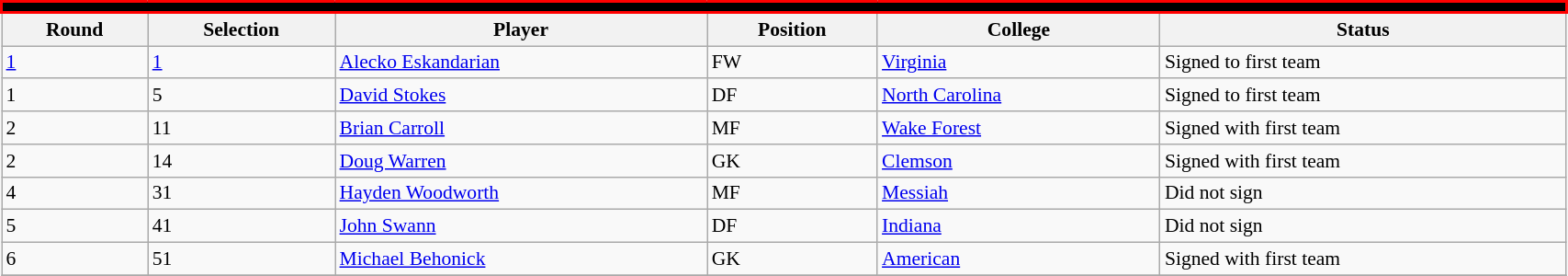<table class="wikitable sortable" style="width:90%; text-align:center; font-size:90%; text-align:left;">
<tr style="border-spacing: 2px; border: 2px solid red;">
<td colspan="6" bgcolor="#000000" color="#FFFFFF" border="#E32526" align="center"><strong></strong></td>
</tr>
<tr>
<th>Round</th>
<th>Selection</th>
<th>Player</th>
<th>Position</th>
<th>College</th>
<th>Status</th>
</tr>
<tr>
<td><a href='#'>1</a></td>
<td><a href='#'>1</a></td>
<td> <a href='#'>Alecko Eskandarian</a></td>
<td>FW</td>
<td><a href='#'>Virginia</a></td>
<td>Signed to first team</td>
</tr>
<tr>
<td>1</td>
<td>5</td>
<td> <a href='#'>David Stokes</a></td>
<td>DF</td>
<td><a href='#'>North Carolina</a></td>
<td>Signed to first team</td>
</tr>
<tr>
<td>2</td>
<td>11</td>
<td> <a href='#'>Brian Carroll</a></td>
<td>MF</td>
<td><a href='#'>Wake Forest</a></td>
<td>Signed with first team</td>
</tr>
<tr>
<td>2</td>
<td>14</td>
<td> <a href='#'>Doug Warren</a></td>
<td>GK</td>
<td><a href='#'>Clemson</a></td>
<td>Signed with first team</td>
</tr>
<tr>
<td>4</td>
<td>31</td>
<td> <a href='#'>Hayden Woodworth</a></td>
<td>MF</td>
<td><a href='#'>Messiah</a></td>
<td>Did not sign</td>
</tr>
<tr>
<td>5</td>
<td>41</td>
<td> <a href='#'>John Swann</a></td>
<td>DF</td>
<td><a href='#'>Indiana</a></td>
<td>Did not sign</td>
</tr>
<tr>
<td>6</td>
<td>51</td>
<td> <a href='#'>Michael Behonick</a></td>
<td>GK</td>
<td><a href='#'>American</a></td>
<td>Signed with first team</td>
</tr>
<tr>
</tr>
</table>
